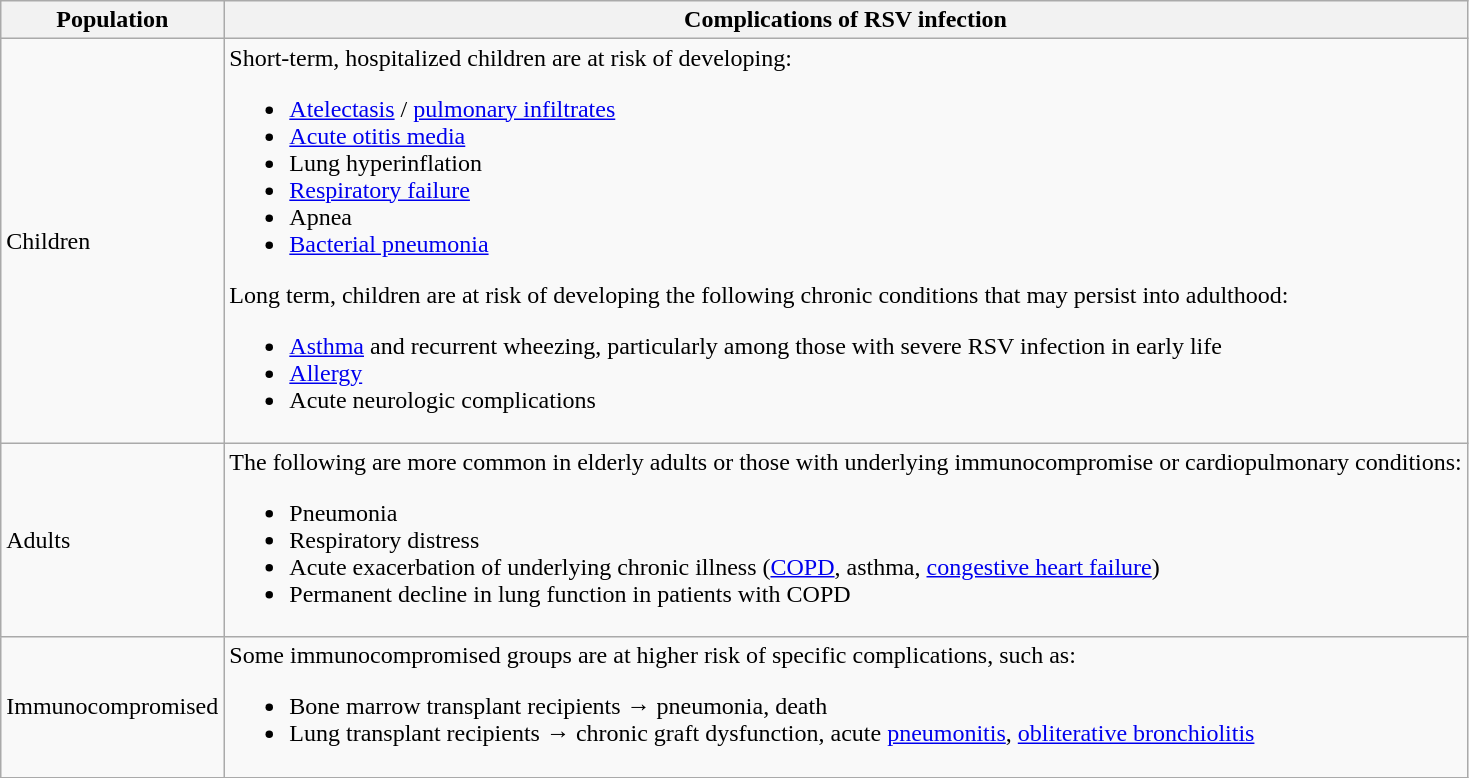<table class="wikitable">
<tr>
<th>Population</th>
<th>Complications of RSV infection</th>
</tr>
<tr>
<td>Children</td>
<td>Short-term, hospitalized children are at risk of developing:<br><ul><li><a href='#'>Atelectasis</a> / <a href='#'>pulmonary infiltrates</a></li><li><a href='#'>Acute otitis media</a></li><li>Lung hyperinflation</li><li><a href='#'>Respiratory failure</a></li><li>Apnea</li><li><a href='#'>Bacterial pneumonia</a></li></ul>Long term, children are at risk of developing the following chronic conditions that may persist into adulthood:<ul><li><a href='#'>Asthma</a> and recurrent wheezing, particularly among those with severe RSV infection in early life</li><li><a href='#'>Allergy</a></li><li>Acute neurologic complications</li></ul></td>
</tr>
<tr>
<td>Adults</td>
<td>The following are more common in elderly adults or those with underlying immunocompromise or cardiopulmonary conditions:<br><ul><li>Pneumonia</li><li>Respiratory distress</li><li>Acute exacerbation of underlying chronic illness (<a href='#'>COPD</a>, asthma, <a href='#'>congestive heart failure</a>)</li><li>Permanent decline in lung function in patients with COPD</li></ul></td>
</tr>
<tr>
<td>Immunocompromised</td>
<td>Some immunocompromised groups are at higher risk of specific complications, such as:<br><ul><li>Bone marrow transplant recipients → pneumonia, death</li><li>Lung transplant recipients → chronic graft dysfunction, acute <a href='#'>pneumonitis</a>, <a href='#'>obliterative bronchiolitis</a></li></ul></td>
</tr>
</table>
